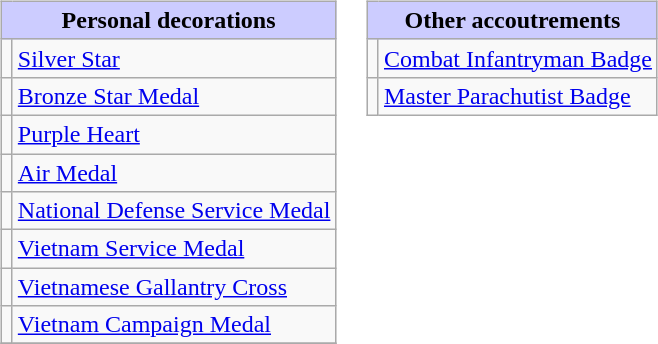<table style="width=100%;">
<tr>
<td valign="top"><br><table class="wikitable">
<tr style="background:#ccf; text-align:center;">
<td colspan=2><strong>Personal decorations</strong></td>
</tr>
<tr>
<td></td>
<td><a href='#'>Silver Star</a></td>
</tr>
<tr>
<td></td>
<td><a href='#'>Bronze Star Medal</a></td>
</tr>
<tr>
<td></td>
<td><a href='#'>Purple Heart</a></td>
</tr>
<tr>
<td></td>
<td><a href='#'>Air Medal</a></td>
</tr>
<tr>
<td></td>
<td><a href='#'>National Defense Service Medal</a></td>
</tr>
<tr>
<td></td>
<td><a href='#'>Vietnam Service Medal</a></td>
</tr>
<tr>
<td></td>
<td><a href='#'>Vietnamese Gallantry Cross</a></td>
</tr>
<tr>
<td></td>
<td><a href='#'>Vietnam Campaign Medal</a></td>
</tr>
<tr>
</tr>
</table>
</td>
<td valign="top"><br><table class="wikitable">
<tr style="background:#ccf; text-align:center;">
<td colspan=2><strong>Other accoutrements</strong></td>
</tr>
<tr>
<td></td>
<td><a href='#'>Combat Infantryman Badge</a></td>
</tr>
<tr>
<td></td>
<td><a href='#'>Master Parachutist Badge</a></td>
</tr>
</table>
</td>
</tr>
</table>
